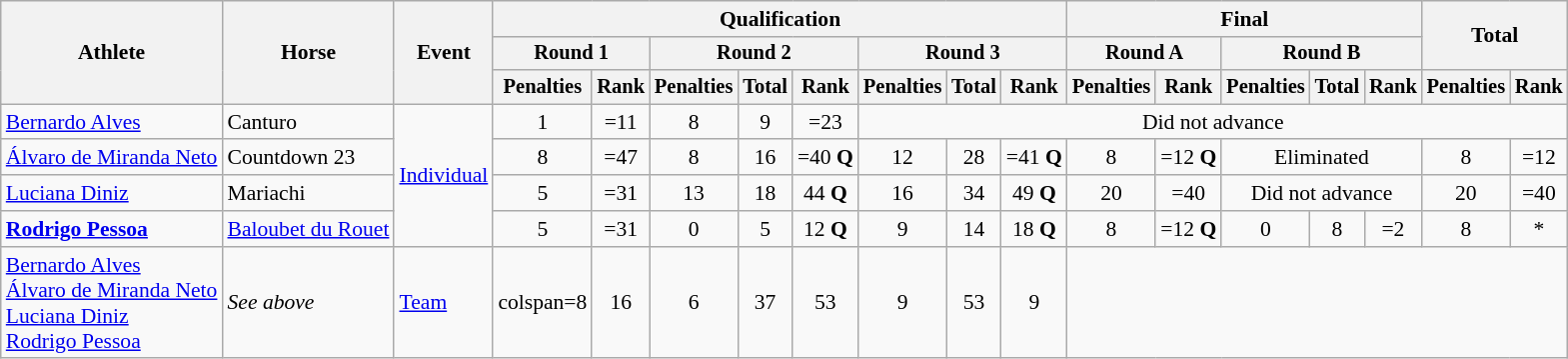<table class="wikitable" style="font-size:90%">
<tr>
<th rowspan="3">Athlete</th>
<th rowspan="3">Horse</th>
<th rowspan="3">Event</th>
<th colspan="8">Qualification</th>
<th colspan="5">Final</th>
<th rowspan=2 colspan="2">Total</th>
</tr>
<tr style="font-size:95%">
<th colspan="2">Round 1</th>
<th colspan="3">Round 2</th>
<th colspan="3">Round 3</th>
<th colspan="2">Round A</th>
<th colspan="3">Round B</th>
</tr>
<tr style="font-size:95%">
<th>Penalties</th>
<th>Rank</th>
<th>Penalties</th>
<th>Total</th>
<th>Rank</th>
<th>Penalties</th>
<th>Total</th>
<th>Rank</th>
<th>Penalties</th>
<th>Rank</th>
<th>Penalties</th>
<th>Total</th>
<th>Rank</th>
<th>Penalties</th>
<th>Rank</th>
</tr>
<tr align=center>
<td align=left><a href='#'>Bernardo Alves</a></td>
<td align=left>Canturo</td>
<td align=left rowspan=4><a href='#'>Individual</a></td>
<td>1</td>
<td>=11</td>
<td>8</td>
<td>9</td>
<td>=23</td>
<td colspan=10>Did not advance</td>
</tr>
<tr align=center>
<td align=left><a href='#'>Álvaro de Miranda Neto</a></td>
<td align=left>Countdown 23</td>
<td>8</td>
<td>=47</td>
<td>8</td>
<td>16</td>
<td>=40 <strong>Q</strong></td>
<td>12</td>
<td>28</td>
<td>=41 <strong>Q</strong></td>
<td>8</td>
<td>=12 <strong>Q</strong></td>
<td colspan=3>Eliminated</td>
<td>8</td>
<td>=12</td>
</tr>
<tr align=center>
<td align=left><a href='#'>Luciana Diniz</a></td>
<td align=left>Mariachi</td>
<td>5</td>
<td>=31</td>
<td>13</td>
<td>18</td>
<td>44 <strong>Q</strong></td>
<td>16</td>
<td>34</td>
<td>49 <strong>Q</strong></td>
<td>20</td>
<td>=40</td>
<td colspan=3>Did not advance</td>
<td>20</td>
<td>=40</td>
</tr>
<tr align=center>
<td align=left><strong><a href='#'>Rodrigo Pessoa</a></strong></td>
<td align=left><a href='#'>Baloubet du Rouet</a></td>
<td>5</td>
<td>=31</td>
<td>0</td>
<td>5</td>
<td>12 <strong>Q</strong></td>
<td>9</td>
<td>14</td>
<td>18 <strong>Q</strong></td>
<td>8</td>
<td>=12 <strong>Q</strong></td>
<td>0</td>
<td>8</td>
<td>=2</td>
<td>8</td>
<td>*</td>
</tr>
<tr align=center>
<td align=left><a href='#'>Bernardo Alves</a><br><a href='#'>Álvaro de Miranda Neto</a><br><a href='#'>Luciana Diniz</a><br><a href='#'>Rodrigo Pessoa</a></td>
<td align=left><em>See above</em></td>
<td align=left><a href='#'>Team</a></td>
<td>colspan=8 </td>
<td>16</td>
<td>6</td>
<td>37</td>
<td>53</td>
<td>9</td>
<td>53</td>
<td>9</td>
</tr>
</table>
